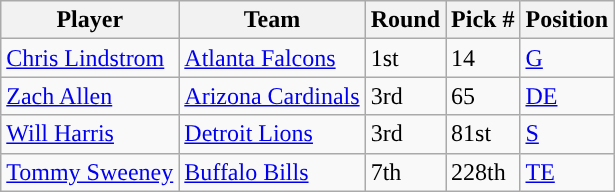<table class="wikitable">
<tr>
<th>Player</th>
<th>Team</th>
<th>Round</th>
<th>Pick #</th>
<th>Position</th>
</tr>
<tr>
<td><a href='#'>Chris Lindstrom</a></td>
<td><a href='#'>Atlanta Falcons</a></td>
<td>1st</td>
<td>14</td>
<td><a href='#'>G</a></td>
</tr>
<tr>
<td><a href='#'>Zach Allen</a></td>
<td><a href='#'>Arizona Cardinals</a></td>
<td>3rd</td>
<td>65</td>
<td><a href='#'>DE</a></td>
</tr>
<tr>
<td><a href='#'>Will Harris</a></td>
<td><a href='#'>Detroit Lions</a></td>
<td>3rd</td>
<td>81st</td>
<td><a href='#'>S</a></td>
</tr>
<tr>
<td><a href='#'>Tommy Sweeney</a></td>
<td><a href='#'>Buffalo Bills</a></td>
<td>7th</td>
<td>228th</td>
<td><a href='#'>TE</a></td>
</tr>
</table>
